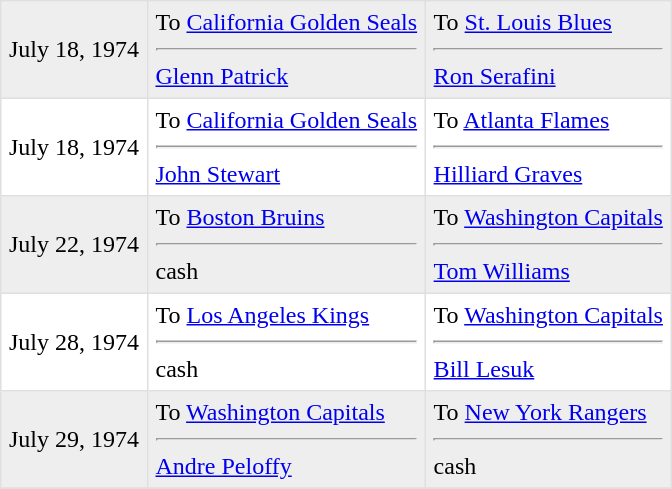<table border=1 style="border-collapse:collapse" bordercolor="#DFDFDF"  cellpadding="5">
<tr bgcolor="#eeeeee">
<td>July 18, 1974</td>
<td valign="top">To <a href='#'>California Golden Seals</a><hr><a href='#'>Glenn Patrick</a></td>
<td valign="top">To <a href='#'>St. Louis Blues</a><hr><a href='#'>Ron Serafini</a></td>
</tr>
<tr>
<td>July 18, 1974</td>
<td valign="top">To <a href='#'>California Golden Seals</a><hr><a href='#'>John Stewart</a></td>
<td valign="top">To <a href='#'>Atlanta Flames</a><hr><a href='#'>Hilliard Graves</a></td>
</tr>
<tr bgcolor="#eeeeee">
<td>July 22, 1974</td>
<td valign="top">To <a href='#'>Boston Bruins</a><hr>cash</td>
<td valign="top">To <a href='#'>Washington Capitals</a><hr><a href='#'>Tom Williams</a></td>
</tr>
<tr>
<td>July 28, 1974</td>
<td valign="top">To <a href='#'>Los Angeles Kings</a><hr>cash</td>
<td valign="top">To <a href='#'>Washington Capitals</a><hr><a href='#'>Bill Lesuk</a></td>
</tr>
<tr bgcolor="#eeeeee">
<td>July 29, 1974</td>
<td valign="top">To <a href='#'>Washington Capitals</a><hr><a href='#'>Andre Peloffy</a></td>
<td valign="top">To <a href='#'>New York Rangers</a><hr>cash</td>
</tr>
<tr>
</tr>
</table>
